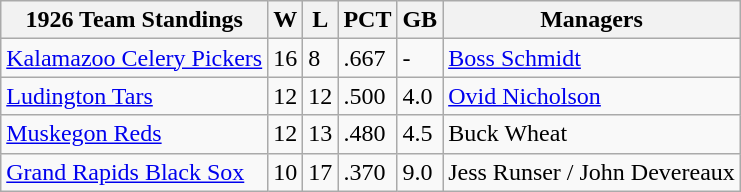<table class="wikitable">
<tr>
<th>1926 Team Standings</th>
<th>W</th>
<th>L</th>
<th>PCT</th>
<th>GB</th>
<th>Managers</th>
</tr>
<tr>
<td><a href='#'>Kalamazoo Celery Pickers</a></td>
<td>16</td>
<td>8</td>
<td>.667</td>
<td>-</td>
<td><a href='#'>Boss Schmidt</a></td>
</tr>
<tr>
<td><a href='#'>Ludington Tars</a></td>
<td>12</td>
<td>12</td>
<td>.500</td>
<td>4.0</td>
<td><a href='#'>Ovid Nicholson</a></td>
</tr>
<tr>
<td><a href='#'>Muskegon Reds</a></td>
<td>12</td>
<td>13</td>
<td>.480</td>
<td>4.5</td>
<td>Buck Wheat</td>
</tr>
<tr>
<td><a href='#'>Grand Rapids Black Sox</a></td>
<td>10</td>
<td>17</td>
<td>.370</td>
<td>9.0</td>
<td>Jess Runser / John Devereaux</td>
</tr>
</table>
